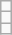<table class="wikitable">
<tr>
<td></td>
</tr>
<tr>
<td></td>
</tr>
<tr>
<td></td>
</tr>
</table>
